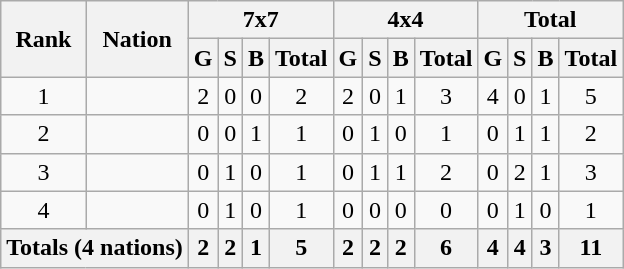<table class="wikitable sortable" style="text-align:center">
<tr>
<th rowspan="2">Rank</th>
<th rowspan="2">Nation</th>
<th colspan="4">7x7</th>
<th colspan="4">4x4</th>
<th colspan="4">Total</th>
</tr>
<tr>
<th>G</th>
<th>S</th>
<th>B</th>
<th>Total</th>
<th>G</th>
<th>S</th>
<th>B</th>
<th>Total</th>
<th>G</th>
<th>S</th>
<th>B</th>
<th>Total</th>
</tr>
<tr>
<td>1</td>
<td style="text-align:left"></td>
<td>2</td>
<td>0</td>
<td>0</td>
<td>2</td>
<td>2</td>
<td>0</td>
<td>1</td>
<td>3</td>
<td>4</td>
<td>0</td>
<td>1</td>
<td>5</td>
</tr>
<tr>
<td>2</td>
<td style="text-align:left"></td>
<td>0</td>
<td>0</td>
<td>1</td>
<td>1</td>
<td>0</td>
<td>1</td>
<td>0</td>
<td>1</td>
<td>0</td>
<td>1</td>
<td>1</td>
<td>2</td>
</tr>
<tr>
<td>3</td>
<td style="text-align:left"></td>
<td>0</td>
<td>1</td>
<td>0</td>
<td>1</td>
<td>0</td>
<td>1</td>
<td>1</td>
<td>2</td>
<td>0</td>
<td>2</td>
<td>1</td>
<td>3</td>
</tr>
<tr>
<td>4</td>
<td style="text-align:left"></td>
<td>0</td>
<td>1</td>
<td>0</td>
<td>1</td>
<td>0</td>
<td>0</td>
<td>0</td>
<td>0</td>
<td>0</td>
<td>1</td>
<td>0</td>
<td>1</td>
</tr>
<tr>
<th colspan="2" style="text-align:left">Totals (4 nations)</th>
<th>2</th>
<th>2</th>
<th>1</th>
<th>5</th>
<th>2</th>
<th>2</th>
<th>2</th>
<th>6</th>
<th>4</th>
<th>4</th>
<th>3</th>
<th>11</th>
</tr>
</table>
